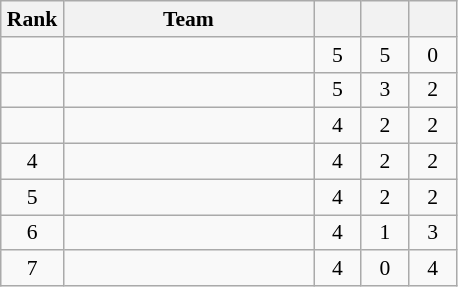<table class="wikitable" style="text-align:center; font-size:90%;">
<tr>
<th width=35>Rank</th>
<th width=160>Team</th>
<th width=25></th>
<th width=25></th>
<th width=25></th>
</tr>
<tr>
<td></td>
<td align="left"></td>
<td>5</td>
<td>5</td>
<td>0</td>
</tr>
<tr>
<td></td>
<td align="left"></td>
<td>5</td>
<td>3</td>
<td>2</td>
</tr>
<tr>
<td></td>
<td align="left"></td>
<td>4</td>
<td>2</td>
<td>2</td>
</tr>
<tr>
<td>4</td>
<td align="left"></td>
<td>4</td>
<td>2</td>
<td>2</td>
</tr>
<tr>
<td>5</td>
<td align="left"></td>
<td>4</td>
<td>2</td>
<td>2</td>
</tr>
<tr>
<td>6</td>
<td align="left"></td>
<td>4</td>
<td>1</td>
<td>3</td>
</tr>
<tr>
<td>7</td>
<td align="left"></td>
<td>4</td>
<td>0</td>
<td>4</td>
</tr>
</table>
